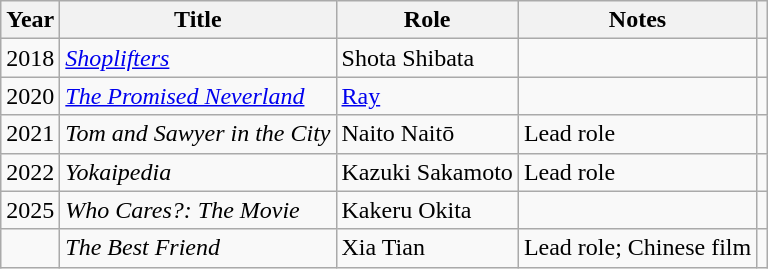<table class="wikitable sortable">
<tr>
<th>Year</th>
<th>Title</th>
<th>Role</th>
<th class="unsortable">Notes</th>
<th class="unsortable"></th>
</tr>
<tr>
<td>2018</td>
<td><em><a href='#'>Shoplifters</a></em></td>
<td>Shota Shibata</td>
<td></td>
<td></td>
</tr>
<tr>
<td>2020</td>
<td><em><a href='#'>The Promised Neverland</a></em></td>
<td><a href='#'>Ray</a></td>
<td></td>
<td></td>
</tr>
<tr>
<td>2021</td>
<td><em>Tom and Sawyer in the City</em></td>
<td>Naito Naitō</td>
<td>Lead role</td>
<td></td>
</tr>
<tr>
<td>2022</td>
<td><em>Yokaipedia</em></td>
<td>Kazuki Sakamoto</td>
<td>Lead role</td>
<td></td>
</tr>
<tr>
<td>2025</td>
<td><em>Who Cares?: The Movie</em></td>
<td>Kakeru Okita</td>
<td></td>
<td></td>
</tr>
<tr>
<td></td>
<td><em>The Best Friend</em></td>
<td>Xia Tian</td>
<td>Lead role; Chinese film</td>
<td></td>
</tr>
</table>
